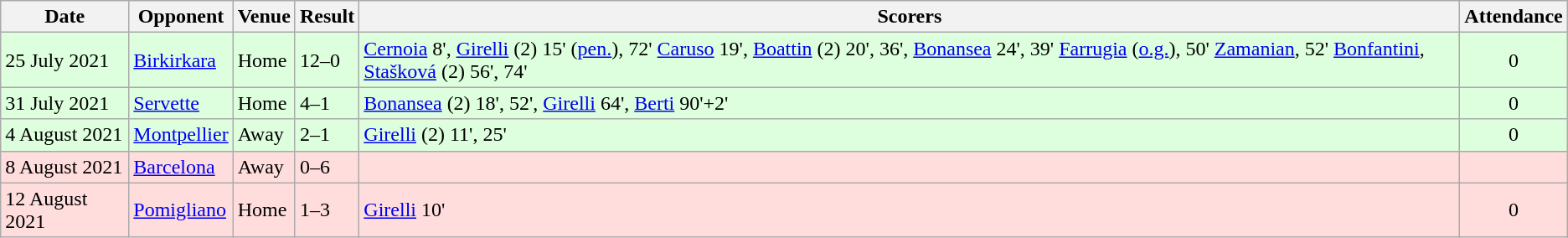<table class="wikitable" style="text-align:left">
<tr>
<th>Date</th>
<th>Opponent</th>
<th>Venue</th>
<th>Result</th>
<th>Scorers</th>
<th>Attendance</th>
</tr>
<tr style="background:#ddffdd">
<td>25 July 2021</td>
<td> <a href='#'>Birkirkara</a></td>
<td>Home</td>
<td>12–0</td>
<td><a href='#'>Cernoia</a> 8', <a href='#'>Girelli</a> (2) 15' (<a href='#'>pen.</a>), 72' <a href='#'>Caruso</a> 19', <a href='#'>Boattin</a> (2) 20', 36', <a href='#'>Bonansea</a> 24', 39' <a href='#'>Farrugia</a> (<a href='#'>o.g.</a>), 50' <a href='#'>Zamanian</a>, 52' <a href='#'>Bonfantini</a>, <a href='#'>Stašková</a> (2) 56', 74'</td>
<td align=center>0</td>
</tr>
<tr style="background:#ddffdd">
<td>31 July 2021</td>
<td> <a href='#'>Servette</a></td>
<td>Home</td>
<td>4–1</td>
<td><a href='#'>Bonansea</a> (2) 18', 52', <a href='#'>Girelli</a> 64', <a href='#'>Berti</a> 90'+2'</td>
<td align=center>0</td>
</tr>
<tr style="background:#ddffdd">
<td>4 August 2021</td>
<td> <a href='#'>Montpellier</a></td>
<td>Away</td>
<td>2–1</td>
<td><a href='#'>Girelli</a> (2) 11', 25'</td>
<td align=center>0</td>
</tr>
<tr style="background:#ffdddd">
<td>8 August 2021</td>
<td> <a href='#'>Barcelona</a></td>
<td>Away</td>
<td>0–6</td>
<td></td>
<td align=center></td>
</tr>
<tr style="background:#ffdddd">
<td>12 August 2021</td>
<td><a href='#'>Pomigliano</a></td>
<td>Home</td>
<td>1–3</td>
<td><a href='#'>Girelli</a> 10'</td>
<td align=center>0</td>
</tr>
</table>
